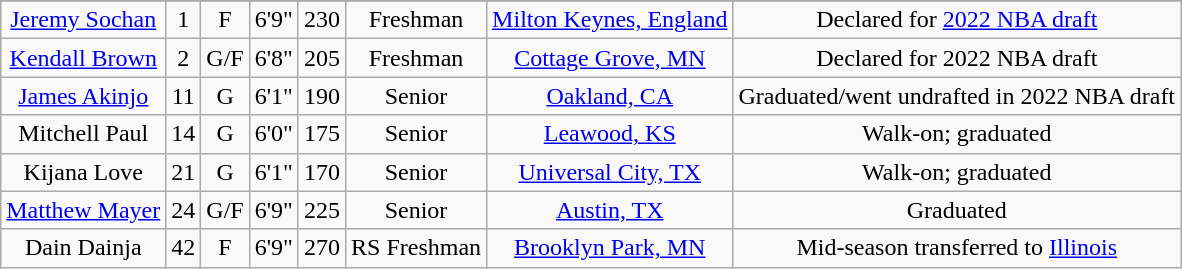<table class="wikitable sortable" style="text-align: center">
<tr align=center>
</tr>
<tr>
<td><a href='#'>Jeremy Sochan</a></td>
<td>1</td>
<td>F</td>
<td>6'9"</td>
<td>230</td>
<td>Freshman</td>
<td><a href='#'>Milton Keynes, England</a></td>
<td>Declared for <a href='#'>2022 NBA draft</a></td>
</tr>
<tr>
<td><a href='#'>Kendall Brown</a></td>
<td>2</td>
<td>G/F</td>
<td>6'8"</td>
<td>205</td>
<td>Freshman</td>
<td><a href='#'>Cottage Grove, MN</a></td>
<td>Declared for 2022 NBA draft</td>
</tr>
<tr>
<td><a href='#'>James Akinjo</a></td>
<td>11</td>
<td>G</td>
<td>6'1"</td>
<td>190</td>
<td>Senior</td>
<td><a href='#'>Oakland, CA</a></td>
<td>Graduated/went undrafted in 2022 NBA draft</td>
</tr>
<tr>
<td>Mitchell Paul</td>
<td>14</td>
<td>G</td>
<td>6'0"</td>
<td>175</td>
<td>Senior</td>
<td><a href='#'>Leawood, KS</a></td>
<td>Walk-on; graduated</td>
</tr>
<tr>
<td>Kijana Love</td>
<td>21</td>
<td>G</td>
<td>6'1"</td>
<td>170</td>
<td>Senior</td>
<td><a href='#'>Universal City, TX</a></td>
<td>Walk-on; graduated</td>
</tr>
<tr>
<td><a href='#'>Matthew Mayer</a></td>
<td>24</td>
<td>G/F</td>
<td>6'9"</td>
<td>225</td>
<td>Senior</td>
<td><a href='#'>Austin, TX</a></td>
<td>Graduated</td>
</tr>
<tr>
<td>Dain Dainja</td>
<td>42</td>
<td>F</td>
<td>6'9"</td>
<td>270</td>
<td>RS Freshman</td>
<td><a href='#'>Brooklyn Park, MN</a></td>
<td>Mid-season transferred to <a href='#'>Illinois</a></td>
</tr>
</table>
